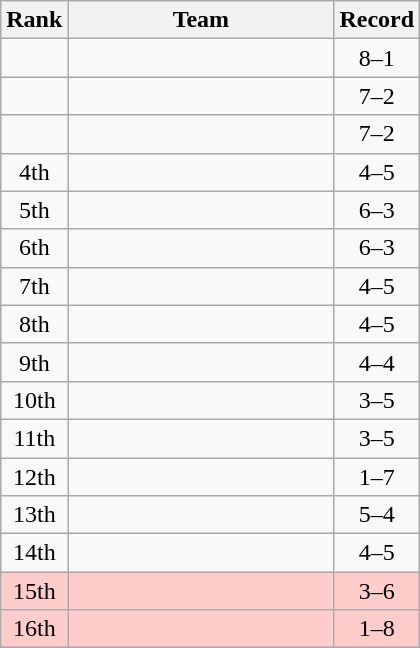<table class=wikitable style="text-align:center;">
<tr>
<th>Rank</th>
<th width=170>Team</th>
<th>Record</th>
</tr>
<tr>
<td></td>
<td align=left></td>
<td>8–1</td>
</tr>
<tr>
<td></td>
<td align=left></td>
<td>7–2</td>
</tr>
<tr>
<td></td>
<td align=left></td>
<td>7–2</td>
</tr>
<tr>
<td>4th</td>
<td align=left></td>
<td>4–5</td>
</tr>
<tr>
<td>5th</td>
<td align=left></td>
<td>6–3</td>
</tr>
<tr>
<td>6th</td>
<td align=left></td>
<td>6–3</td>
</tr>
<tr>
<td>7th</td>
<td align=left></td>
<td>4–5</td>
</tr>
<tr>
<td>8th</td>
<td align=left></td>
<td>4–5</td>
</tr>
<tr>
<td>9th</td>
<td align=left></td>
<td>4–4</td>
</tr>
<tr>
<td>10th</td>
<td align=left></td>
<td>3–5</td>
</tr>
<tr>
<td>11th</td>
<td align=left></td>
<td>3–5</td>
</tr>
<tr>
<td>12th</td>
<td align=left></td>
<td>1–7</td>
</tr>
<tr>
<td>13th</td>
<td align=left></td>
<td>5–4</td>
</tr>
<tr>
<td>14th</td>
<td align=left></td>
<td>4–5</td>
</tr>
<tr bgcolor=#ffcccc>
<td>15th</td>
<td align=left></td>
<td>3–6</td>
</tr>
<tr bgcolor=#ffcccc>
<td>16th</td>
<td align=left></td>
<td>1–8</td>
</tr>
</table>
